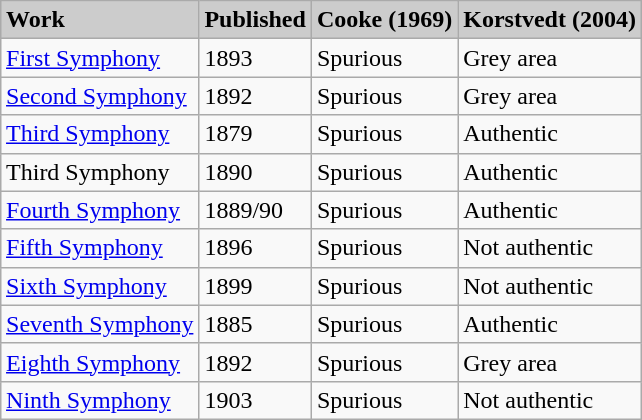<table class="wikitable" style="margin: 1em auto;">
<tr style="background:#ccc;">
<td><strong>Work</strong></td>
<td><strong>Published</strong></td>
<td><strong>Cooke (1969)</strong></td>
<td><strong>Korstvedt (2004)</strong></td>
</tr>
<tr>
<td><a href='#'>First Symphony</a></td>
<td>1893</td>
<td>Spurious</td>
<td>Grey area</td>
</tr>
<tr>
<td><a href='#'>Second Symphony</a></td>
<td>1892</td>
<td>Spurious</td>
<td>Grey area</td>
</tr>
<tr>
<td><a href='#'>Third Symphony</a></td>
<td>1879</td>
<td>Spurious</td>
<td>Authentic</td>
</tr>
<tr>
<td>Third Symphony</td>
<td>1890</td>
<td>Spurious</td>
<td>Authentic</td>
</tr>
<tr>
<td><a href='#'>Fourth Symphony</a></td>
<td>1889/90</td>
<td>Spurious</td>
<td>Authentic</td>
</tr>
<tr>
<td><a href='#'>Fifth Symphony</a></td>
<td>1896</td>
<td>Spurious</td>
<td>Not authentic</td>
</tr>
<tr>
<td><a href='#'>Sixth Symphony</a></td>
<td>1899</td>
<td>Spurious</td>
<td>Not authentic</td>
</tr>
<tr>
<td><a href='#'>Seventh Symphony</a></td>
<td>1885</td>
<td>Spurious</td>
<td>Authentic</td>
</tr>
<tr>
<td><a href='#'>Eighth Symphony</a></td>
<td>1892</td>
<td>Spurious</td>
<td>Grey area</td>
</tr>
<tr>
<td><a href='#'>Ninth Symphony</a></td>
<td>1903</td>
<td>Spurious</td>
<td>Not authentic</td>
</tr>
</table>
